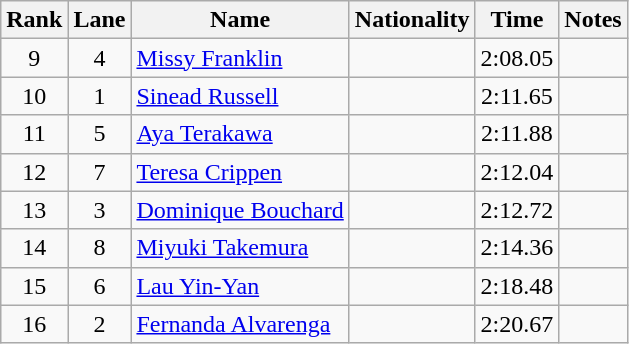<table class="wikitable sortable" style="text-align:center">
<tr>
<th>Rank</th>
<th>Lane</th>
<th>Name</th>
<th>Nationality</th>
<th>Time</th>
<th>Notes</th>
</tr>
<tr>
<td>9</td>
<td>4</td>
<td align=left><a href='#'>Missy Franklin</a></td>
<td align=left></td>
<td>2:08.05</td>
<td></td>
</tr>
<tr>
<td>10</td>
<td>1</td>
<td align=left><a href='#'>Sinead Russell</a></td>
<td align=left></td>
<td>2:11.65</td>
<td></td>
</tr>
<tr>
<td>11</td>
<td>5</td>
<td align=left><a href='#'>Aya Terakawa</a></td>
<td align=left></td>
<td>2:11.88</td>
<td></td>
</tr>
<tr>
<td>12</td>
<td>7</td>
<td align=left><a href='#'>Teresa Crippen</a></td>
<td align=left></td>
<td>2:12.04</td>
<td></td>
</tr>
<tr>
<td>13</td>
<td>3</td>
<td align=left><a href='#'>Dominique Bouchard</a></td>
<td align=left></td>
<td>2:12.72</td>
<td></td>
</tr>
<tr>
<td>14</td>
<td>8</td>
<td align=left><a href='#'>Miyuki Takemura</a></td>
<td align=left></td>
<td>2:14.36</td>
<td></td>
</tr>
<tr>
<td>15</td>
<td>6</td>
<td align=left><a href='#'>Lau Yin-Yan</a></td>
<td align=left></td>
<td>2:18.48</td>
<td></td>
</tr>
<tr>
<td>16</td>
<td>2</td>
<td align=left><a href='#'>Fernanda Alvarenga</a></td>
<td align=left></td>
<td>2:20.67</td>
<td></td>
</tr>
</table>
